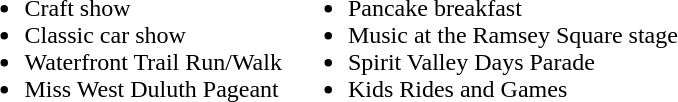<table>
<tr>
<td><br><ul><li>Craft show</li><li>Classic car show</li><li>Waterfront Trail Run/Walk</li><li>Miss West Duluth Pageant</li></ul></td>
<td><br><ul><li>Pancake breakfast</li><li>Music at the Ramsey Square stage</li><li>Spirit Valley Days Parade</li><li>Kids Rides and Games</li></ul></td>
</tr>
</table>
